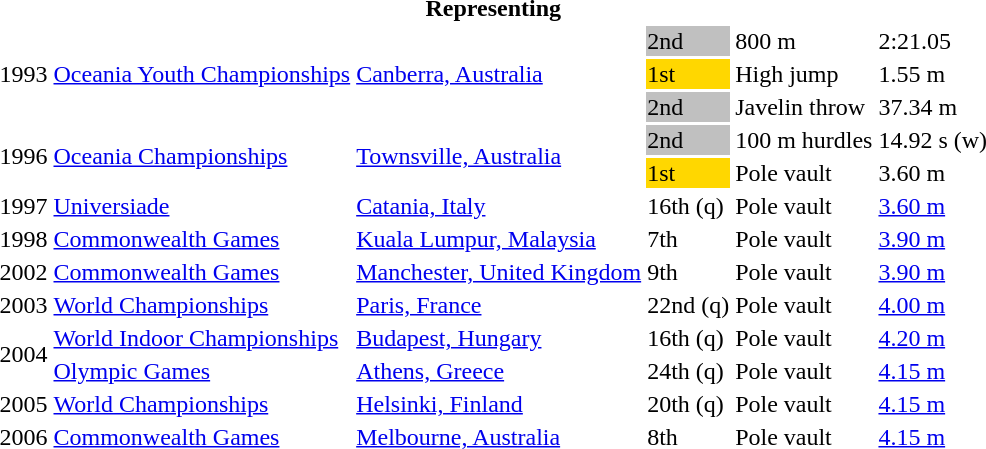<table>
<tr>
<th colspan="6">Representing </th>
</tr>
<tr>
<td rowspan=3>1993</td>
<td rowspan=3><a href='#'>Oceania Youth Championships</a></td>
<td rowspan=3><a href='#'>Canberra, Australia</a></td>
<td bgcolor=silver>2nd</td>
<td>800 m</td>
<td>2:21.05</td>
</tr>
<tr>
<td bgcolor=gold>1st</td>
<td>High jump</td>
<td>1.55 m</td>
</tr>
<tr>
<td bgcolor=silver>2nd</td>
<td>Javelin throw</td>
<td>37.34 m</td>
</tr>
<tr>
<td rowspan=2>1996</td>
<td rowspan=2><a href='#'>Oceania Championships</a></td>
<td rowspan=2><a href='#'>Townsville, Australia</a></td>
<td bgcolor=silver>2nd</td>
<td>100 m hurdles</td>
<td>14.92 s (w)</td>
</tr>
<tr>
<td bgcolor=gold>1st</td>
<td>Pole vault</td>
<td>3.60 m</td>
</tr>
<tr>
<td>1997</td>
<td><a href='#'>Universiade</a></td>
<td><a href='#'>Catania, Italy</a></td>
<td>16th (q)</td>
<td>Pole vault</td>
<td><a href='#'>3.60 m</a></td>
</tr>
<tr>
<td>1998</td>
<td><a href='#'>Commonwealth Games</a></td>
<td><a href='#'>Kuala Lumpur, Malaysia</a></td>
<td>7th</td>
<td>Pole vault</td>
<td><a href='#'>3.90 m</a></td>
</tr>
<tr>
<td>2002</td>
<td><a href='#'>Commonwealth Games</a></td>
<td><a href='#'>Manchester, United Kingdom</a></td>
<td>9th</td>
<td>Pole vault</td>
<td><a href='#'>3.90 m</a></td>
</tr>
<tr>
<td>2003</td>
<td><a href='#'>World Championships</a></td>
<td><a href='#'>Paris, France</a></td>
<td>22nd (q)</td>
<td>Pole vault</td>
<td><a href='#'>4.00 m</a></td>
</tr>
<tr>
<td rowspan=2>2004</td>
<td><a href='#'>World Indoor Championships</a></td>
<td><a href='#'>Budapest, Hungary</a></td>
<td>16th (q)</td>
<td>Pole vault</td>
<td><a href='#'>4.20 m</a></td>
</tr>
<tr>
<td><a href='#'>Olympic Games</a></td>
<td><a href='#'>Athens, Greece</a></td>
<td>24th (q)</td>
<td>Pole vault</td>
<td><a href='#'>4.15 m</a></td>
</tr>
<tr>
<td>2005</td>
<td><a href='#'>World Championships</a></td>
<td><a href='#'>Helsinki, Finland</a></td>
<td>20th (q)</td>
<td>Pole vault</td>
<td><a href='#'>4.15 m</a></td>
</tr>
<tr>
<td>2006</td>
<td><a href='#'>Commonwealth Games</a></td>
<td><a href='#'>Melbourne, Australia</a></td>
<td>8th</td>
<td>Pole vault</td>
<td><a href='#'>4.15 m</a></td>
</tr>
</table>
